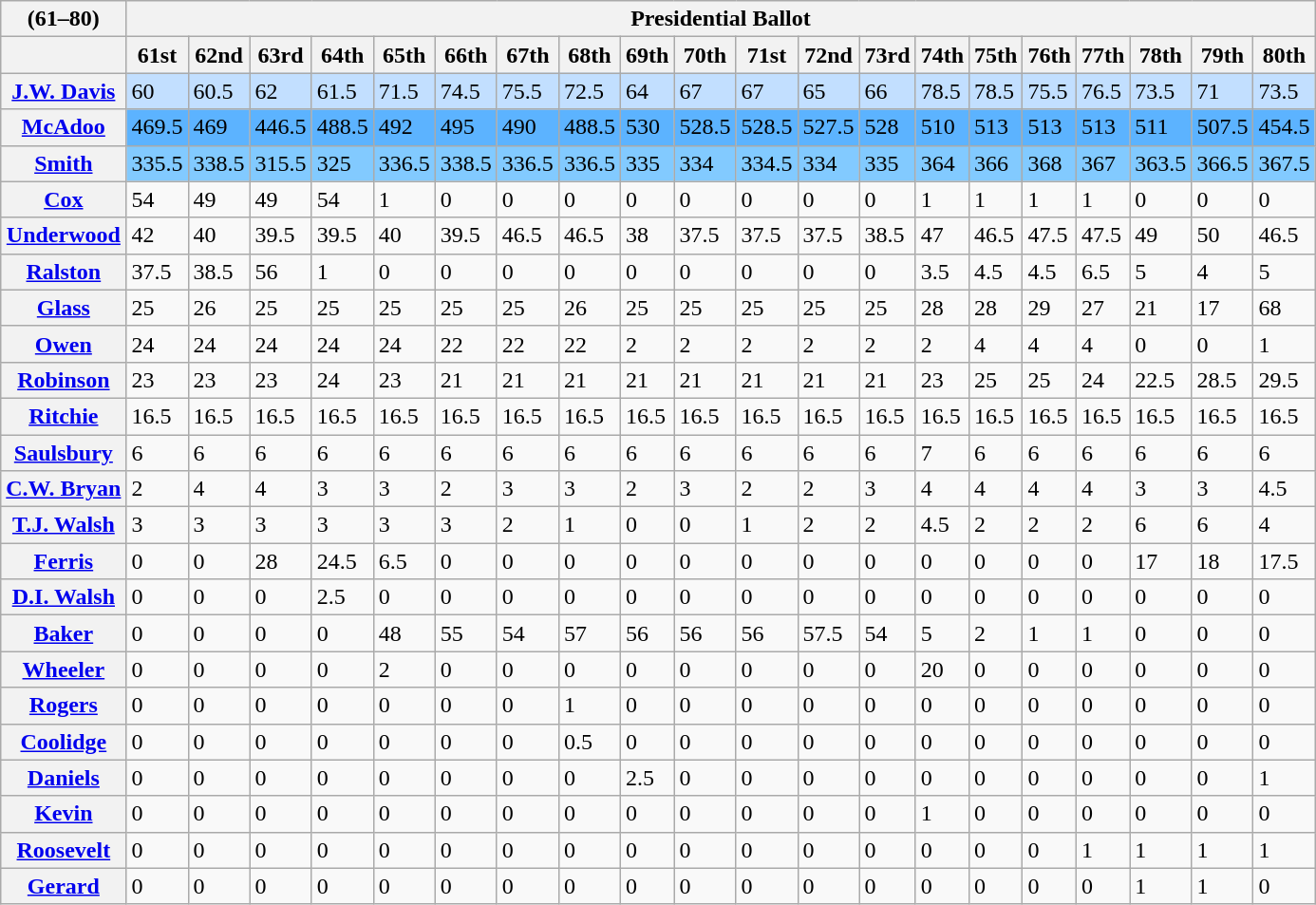<table class="wikitable collapsible collapsed">
<tr>
<th>(61–80)</th>
<th style="text-align:center" colspan="25"><strong>Presidential Ballot</strong></th>
</tr>
<tr>
<th></th>
<th>61st</th>
<th>62nd</th>
<th>63rd</th>
<th>64th</th>
<th>65th</th>
<th>66th</th>
<th>67th</th>
<th>68th</th>
<th>69th</th>
<th>70th</th>
<th>71st</th>
<th>72nd</th>
<th>73rd</th>
<th>74th</th>
<th>75th</th>
<th>76th</th>
<th>77th</th>
<th>78th</th>
<th>79th</th>
<th>80th</th>
</tr>
<tr>
<th><a href='#'>J.W. Davis</a></th>
<td style="background:#c2dfff">60</td>
<td style="background:#c2dfff">60.5</td>
<td style="background:#c2dfff">62</td>
<td style="background:#c2dfff">61.5</td>
<td style="background:#c2dfff">71.5</td>
<td style="background:#c2dfff">74.5</td>
<td style="background:#c2dfff">75.5</td>
<td style="background:#c2dfff">72.5</td>
<td style="background:#c2dfff">64</td>
<td style="background:#c2dfff">67</td>
<td style="background:#c2dfff">67</td>
<td style="background:#c2dfff">65</td>
<td style="background:#c2dfff">66</td>
<td style="background:#c2dfff">78.5</td>
<td style="background:#c2dfff">78.5</td>
<td style="background:#c2dfff">75.5</td>
<td style="background:#c2dfff">76.5</td>
<td style="background:#c2dfff">73.5</td>
<td style="background:#c2dfff">71</td>
<td style="background:#c2dfff">73.5</td>
</tr>
<tr>
<th><a href='#'>McAdoo</a></th>
<td style="background:#5cb3ff">469.5</td>
<td style="background:#5cb3ff">469</td>
<td style="background:#5cb3ff">446.5</td>
<td style="background:#5cb3ff">488.5</td>
<td style="background:#5cb3ff">492</td>
<td style="background:#5cb3ff">495</td>
<td style="background:#5cb3ff">490</td>
<td style="background:#5cb3ff">488.5</td>
<td style="background:#5cb3ff">530</td>
<td style="background:#5cb3ff">528.5</td>
<td style="background:#5cb3ff">528.5</td>
<td style="background:#5cb3ff">527.5</td>
<td style="background:#5cb3ff">528</td>
<td style="background:#5cb3ff">510</td>
<td style="background:#5cb3ff">513</td>
<td style="background:#5cb3ff">513</td>
<td style="background:#5cb3ff">513</td>
<td style="background:#5cb3ff">511</td>
<td style="background:#5cb3ff">507.5</td>
<td style="background:#5cb3ff">454.5</td>
</tr>
<tr>
<th><a href='#'>Smith</a></th>
<td style="background:#82caff;">335.5</td>
<td style="background:#82caff;">338.5</td>
<td style="background:#82caff;">315.5</td>
<td style="background:#82caff;">325</td>
<td style="background:#82caff;">336.5</td>
<td style="background:#82caff;">338.5</td>
<td style="background:#82caff;">336.5</td>
<td style="background:#82caff;">336.5</td>
<td style="background:#82caff;">335</td>
<td style="background:#82caff;">334</td>
<td style="background:#82caff;">334.5</td>
<td style="background:#82caff;">334</td>
<td style="background:#82caff;">335</td>
<td style="background:#82caff;">364</td>
<td style="background:#82caff;">366</td>
<td style="background:#82caff;">368</td>
<td style="background:#82caff;">367</td>
<td style="background:#82caff;">363.5</td>
<td style="background:#82caff;">366.5</td>
<td style="background:#82caff;">367.5</td>
</tr>
<tr>
<th><a href='#'>Cox</a></th>
<td>54</td>
<td>49</td>
<td>49</td>
<td>54</td>
<td>1</td>
<td>0</td>
<td>0</td>
<td>0</td>
<td>0</td>
<td>0</td>
<td>0</td>
<td>0</td>
<td>0</td>
<td>1</td>
<td>1</td>
<td>1</td>
<td>1</td>
<td>0</td>
<td>0</td>
<td>0</td>
</tr>
<tr>
<th><a href='#'>Underwood</a></th>
<td>42</td>
<td>40</td>
<td>39.5</td>
<td>39.5</td>
<td>40</td>
<td>39.5</td>
<td>46.5</td>
<td>46.5</td>
<td>38</td>
<td>37.5</td>
<td>37.5</td>
<td>37.5</td>
<td>38.5</td>
<td>47</td>
<td>46.5</td>
<td>47.5</td>
<td>47.5</td>
<td>49</td>
<td>50</td>
<td>46.5</td>
</tr>
<tr>
<th><a href='#'>Ralston</a></th>
<td>37.5</td>
<td>38.5</td>
<td>56</td>
<td>1</td>
<td>0</td>
<td>0</td>
<td>0</td>
<td>0</td>
<td>0</td>
<td>0</td>
<td>0</td>
<td>0</td>
<td>0</td>
<td>3.5</td>
<td>4.5</td>
<td>4.5</td>
<td>6.5</td>
<td>5</td>
<td>4</td>
<td>5</td>
</tr>
<tr>
<th><a href='#'>Glass</a></th>
<td>25</td>
<td>26</td>
<td>25</td>
<td>25</td>
<td>25</td>
<td>25</td>
<td>25</td>
<td>26</td>
<td>25</td>
<td>25</td>
<td>25</td>
<td>25</td>
<td>25</td>
<td>28</td>
<td>28</td>
<td>29</td>
<td>27</td>
<td>21</td>
<td>17</td>
<td>68</td>
</tr>
<tr>
<th><a href='#'>Owen</a></th>
<td>24</td>
<td>24</td>
<td>24</td>
<td>24</td>
<td>24</td>
<td>22</td>
<td>22</td>
<td>22</td>
<td>2</td>
<td>2</td>
<td>2</td>
<td>2</td>
<td>2</td>
<td>2</td>
<td>4</td>
<td>4</td>
<td>4</td>
<td>0</td>
<td>0</td>
<td>1</td>
</tr>
<tr>
<th><a href='#'>Robinson</a></th>
<td>23</td>
<td>23</td>
<td>23</td>
<td>24</td>
<td>23</td>
<td>21</td>
<td>21</td>
<td>21</td>
<td>21</td>
<td>21</td>
<td>21</td>
<td>21</td>
<td>21</td>
<td>23</td>
<td>25</td>
<td>25</td>
<td>24</td>
<td>22.5</td>
<td>28.5</td>
<td>29.5</td>
</tr>
<tr>
<th><a href='#'>Ritchie</a></th>
<td>16.5</td>
<td>16.5</td>
<td>16.5</td>
<td>16.5</td>
<td>16.5</td>
<td>16.5</td>
<td>16.5</td>
<td>16.5</td>
<td>16.5</td>
<td>16.5</td>
<td>16.5</td>
<td>16.5</td>
<td>16.5</td>
<td>16.5</td>
<td>16.5</td>
<td>16.5</td>
<td>16.5</td>
<td>16.5</td>
<td>16.5</td>
<td>16.5</td>
</tr>
<tr>
<th><a href='#'>Saulsbury</a></th>
<td>6</td>
<td>6</td>
<td>6</td>
<td>6</td>
<td>6</td>
<td>6</td>
<td>6</td>
<td>6</td>
<td>6</td>
<td>6</td>
<td>6</td>
<td>6</td>
<td>6</td>
<td>7</td>
<td>6</td>
<td>6</td>
<td>6</td>
<td>6</td>
<td>6</td>
<td>6</td>
</tr>
<tr>
<th><a href='#'>C.W. Bryan</a></th>
<td>2</td>
<td>4</td>
<td>4</td>
<td>3</td>
<td>3</td>
<td>2</td>
<td>3</td>
<td>3</td>
<td>2</td>
<td>3</td>
<td>2</td>
<td>2</td>
<td>3</td>
<td>4</td>
<td>4</td>
<td>4</td>
<td>4</td>
<td>3</td>
<td>3</td>
<td>4.5</td>
</tr>
<tr>
<th><a href='#'>T.J. Walsh</a></th>
<td>3</td>
<td>3</td>
<td>3</td>
<td>3</td>
<td>3</td>
<td>3</td>
<td>2</td>
<td>1</td>
<td>0</td>
<td>0</td>
<td>1</td>
<td>2</td>
<td>2</td>
<td>4.5</td>
<td>2</td>
<td>2</td>
<td>2</td>
<td>6</td>
<td>6</td>
<td>4</td>
</tr>
<tr>
<th><a href='#'>Ferris</a></th>
<td>0</td>
<td>0</td>
<td>28</td>
<td>24.5</td>
<td>6.5</td>
<td>0</td>
<td>0</td>
<td>0</td>
<td>0</td>
<td>0</td>
<td>0</td>
<td>0</td>
<td>0</td>
<td>0</td>
<td>0</td>
<td>0</td>
<td>0</td>
<td>17</td>
<td>18</td>
<td>17.5</td>
</tr>
<tr>
<th><a href='#'>D.I. Walsh</a></th>
<td>0</td>
<td>0</td>
<td>0</td>
<td>2.5</td>
<td>0</td>
<td>0</td>
<td>0</td>
<td>0</td>
<td>0</td>
<td>0</td>
<td>0</td>
<td>0</td>
<td>0</td>
<td>0</td>
<td>0</td>
<td>0</td>
<td>0</td>
<td>0</td>
<td>0</td>
<td>0</td>
</tr>
<tr>
<th><a href='#'>Baker</a></th>
<td>0</td>
<td>0</td>
<td>0</td>
<td>0</td>
<td>48</td>
<td>55</td>
<td>54</td>
<td>57</td>
<td>56</td>
<td>56</td>
<td>56</td>
<td>57.5</td>
<td>54</td>
<td>5</td>
<td>2</td>
<td>1</td>
<td>1</td>
<td>0</td>
<td>0</td>
<td>0</td>
</tr>
<tr>
<th><a href='#'>Wheeler</a></th>
<td>0</td>
<td>0</td>
<td>0</td>
<td>0</td>
<td>2</td>
<td>0</td>
<td>0</td>
<td>0</td>
<td>0</td>
<td>0</td>
<td>0</td>
<td>0</td>
<td>0</td>
<td>20</td>
<td>0</td>
<td>0</td>
<td>0</td>
<td>0</td>
<td>0</td>
<td>0</td>
</tr>
<tr>
<th><a href='#'>Rogers</a></th>
<td>0</td>
<td>0</td>
<td>0</td>
<td>0</td>
<td>0</td>
<td>0</td>
<td>0</td>
<td>1</td>
<td>0</td>
<td>0</td>
<td>0</td>
<td>0</td>
<td>0</td>
<td>0</td>
<td>0</td>
<td>0</td>
<td>0</td>
<td>0</td>
<td>0</td>
<td>0</td>
</tr>
<tr>
<th><a href='#'>Coolidge</a></th>
<td>0</td>
<td>0</td>
<td>0</td>
<td>0</td>
<td>0</td>
<td>0</td>
<td>0</td>
<td>0.5</td>
<td>0</td>
<td>0</td>
<td>0</td>
<td>0</td>
<td>0</td>
<td>0</td>
<td>0</td>
<td>0</td>
<td>0</td>
<td>0</td>
<td>0</td>
<td>0</td>
</tr>
<tr>
<th><a href='#'>Daniels</a></th>
<td>0</td>
<td>0</td>
<td>0</td>
<td>0</td>
<td>0</td>
<td>0</td>
<td>0</td>
<td>0</td>
<td>2.5</td>
<td>0</td>
<td>0</td>
<td>0</td>
<td>0</td>
<td>0</td>
<td>0</td>
<td>0</td>
<td>0</td>
<td>0</td>
<td>0</td>
<td>1</td>
</tr>
<tr>
<th><a href='#'>Kevin</a></th>
<td>0</td>
<td>0</td>
<td>0</td>
<td>0</td>
<td>0</td>
<td>0</td>
<td>0</td>
<td>0</td>
<td>0</td>
<td>0</td>
<td>0</td>
<td>0</td>
<td>0</td>
<td>1</td>
<td>0</td>
<td>0</td>
<td>0</td>
<td>0</td>
<td>0</td>
<td>0</td>
</tr>
<tr>
<th><a href='#'>Roosevelt</a></th>
<td>0</td>
<td>0</td>
<td>0</td>
<td>0</td>
<td>0</td>
<td>0</td>
<td>0</td>
<td>0</td>
<td>0</td>
<td>0</td>
<td>0</td>
<td>0</td>
<td>0</td>
<td>0</td>
<td>0</td>
<td>0</td>
<td>1</td>
<td>1</td>
<td>1</td>
<td>1</td>
</tr>
<tr>
<th><a href='#'>Gerard</a></th>
<td>0</td>
<td>0</td>
<td>0</td>
<td>0</td>
<td>0</td>
<td>0</td>
<td>0</td>
<td>0</td>
<td>0</td>
<td>0</td>
<td>0</td>
<td>0</td>
<td>0</td>
<td>0</td>
<td>0</td>
<td>0</td>
<td>0</td>
<td>1</td>
<td>1</td>
<td>0</td>
</tr>
</table>
